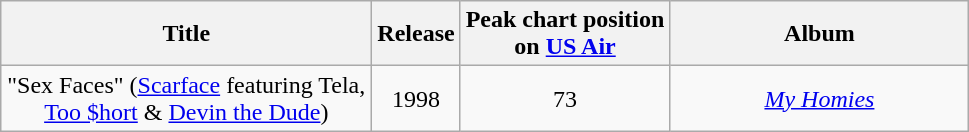<table class="wikitable plainrowheaders" style="text-align:center;">
<tr>
<th scope="col" rowspan="1" style="width:15em;">Title</th>
<th scope="col" rowspan="1" style="width:0.5em;">Release</th>
<th scope="col" rowspan="1">Peak chart position<br>on <a href='#'>US Air</a></th>
<th scope="col" rowspan="1" style="width:12em;">Album</th>
</tr>
<tr>
<td>"Sex Faces" <span>(<a href='#'>Scarface</a> featuring Tela, <a href='#'>Too $hort</a> & <a href='#'>Devin the Dude</a>)</span></td>
<td>1998</td>
<td>73</td>
<td><em><a href='#'>My Homies</a></em></td>
</tr>
</table>
